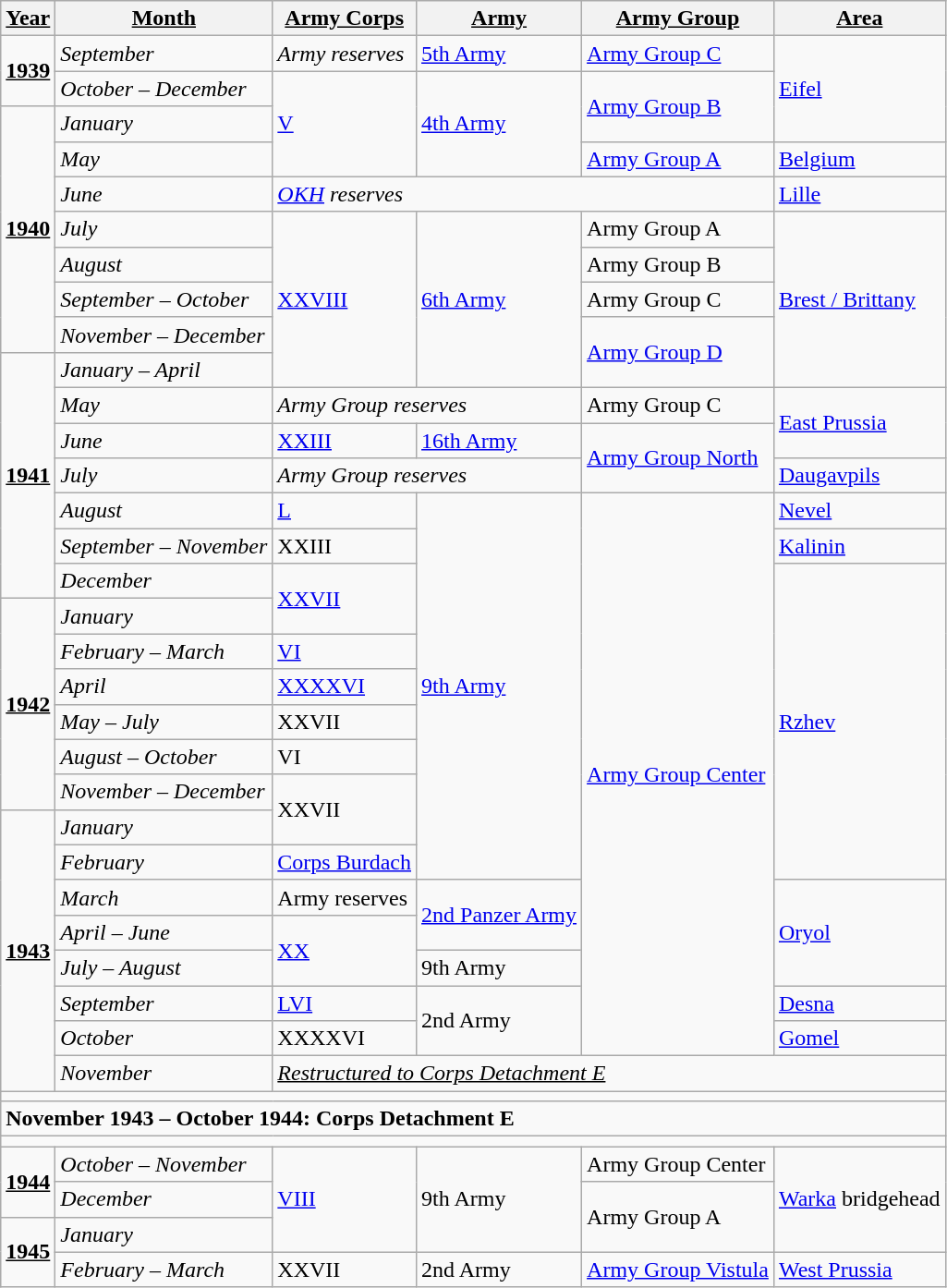<table class="wikitable">
<tr>
<th><u>Year</u></th>
<th><u>Month</u></th>
<th><u>Army Corps</u></th>
<th><u>Army</u></th>
<th><u>Army Group</u></th>
<th><u>Area</u></th>
</tr>
<tr>
<td rowspan="2"><strong><u>1939</u></strong></td>
<td><em>September</em></td>
<td><em>Army reserves</em></td>
<td><a href='#'>5th Army</a></td>
<td><a href='#'>Army Group C</a></td>
<td rowspan="3"><a href='#'>Eifel</a></td>
</tr>
<tr>
<td><em>October – December</em></td>
<td rowspan="3"><a href='#'>V</a></td>
<td rowspan="3"><a href='#'>4th Army</a></td>
<td rowspan="2"><a href='#'>Army Group B</a></td>
</tr>
<tr>
<td rowspan="7"><strong><u>1940</u></strong></td>
<td><em>January</em></td>
</tr>
<tr>
<td><em>May</em></td>
<td><a href='#'>Army Group A</a></td>
<td><a href='#'>Belgium</a></td>
</tr>
<tr>
<td><em>June</em></td>
<td colspan="3"><em><a href='#'>OKH</a> reserves</em></td>
<td><a href='#'>Lille</a></td>
</tr>
<tr>
<td><em>July</em></td>
<td rowspan="5"><a href='#'>XXVIII</a></td>
<td rowspan="5"><a href='#'>6th Army</a></td>
<td>Army Group A</td>
<td rowspan="5"><a href='#'>Brest / Brittany</a></td>
</tr>
<tr>
<td><em>August</em></td>
<td>Army Group B</td>
</tr>
<tr>
<td><em>September – October</em></td>
<td>Army Group C</td>
</tr>
<tr>
<td><em>November – December</em></td>
<td rowspan="2"><a href='#'>Army Group D</a></td>
</tr>
<tr>
<td rowspan="7"><strong><u>1941</u></strong></td>
<td><em>January – April</em></td>
</tr>
<tr>
<td><em>May</em></td>
<td colspan="2"><em>Army Group reserves</em></td>
<td>Army Group C</td>
<td rowspan="2"><a href='#'>East Prussia</a></td>
</tr>
<tr>
<td><em>June</em></td>
<td><a href='#'>XXIII</a></td>
<td><a href='#'>16th Army</a></td>
<td rowspan="2"><a href='#'>Army Group North</a></td>
</tr>
<tr>
<td><em>July</em></td>
<td colspan="2"><em>Army Group reserves</em></td>
<td><a href='#'>Daugavpils</a></td>
</tr>
<tr>
<td><em>August</em></td>
<td><a href='#'>L</a></td>
<td rowspan="11"><a href='#'>9th Army</a></td>
<td rowspan="16"><a href='#'>Army Group Center</a></td>
<td><a href='#'>Nevel</a></td>
</tr>
<tr>
<td><em>September – November</em></td>
<td>XXIII</td>
<td><a href='#'>Kalinin</a></td>
</tr>
<tr>
<td><em>December</em></td>
<td rowspan="2"><a href='#'>XXVII</a></td>
<td rowspan="9"><a href='#'>Rzhev</a></td>
</tr>
<tr>
<td rowspan="6"><strong><u>1942</u></strong></td>
<td><em>January</em></td>
</tr>
<tr>
<td><em>February – March</em></td>
<td><a href='#'>VI</a></td>
</tr>
<tr>
<td><em>April</em></td>
<td><a href='#'>XXXXVI</a></td>
</tr>
<tr>
<td><em>May – July</em></td>
<td>XXVII</td>
</tr>
<tr>
<td><em>August – October</em></td>
<td>VI</td>
</tr>
<tr>
<td><em>November – December</em></td>
<td rowspan="2">XXVII</td>
</tr>
<tr>
<td rowspan="8"><strong><u>1943</u></strong></td>
<td><em>January</em></td>
</tr>
<tr>
<td><em>February</em></td>
<td><a href='#'>Corps Burdach</a></td>
</tr>
<tr>
<td><em>March</em></td>
<td>Army reserves</td>
<td rowspan="2"><a href='#'>2nd Panzer Army</a></td>
<td rowspan="3"><a href='#'>Oryol</a></td>
</tr>
<tr>
<td><em>April – June</em></td>
<td rowspan="2"><a href='#'>XX</a></td>
</tr>
<tr>
<td><em>July – August</em></td>
<td>9th Army</td>
</tr>
<tr>
<td><em>September</em></td>
<td><a href='#'>LVI</a></td>
<td rowspan="2">2nd Army</td>
<td><a href='#'>Desna</a></td>
</tr>
<tr>
<td><em>October</em></td>
<td>XXXXVI</td>
<td><a href='#'>Gomel</a></td>
</tr>
<tr>
<td><em>November</em></td>
<td colspan="4"><em><u>Restructured to Corps Detachment E</u></em></td>
</tr>
<tr>
<td colspan="6"></td>
</tr>
<tr>
<td colspan="6"><strong>November 1943 – October 1944: Corps Detachment E</strong></td>
</tr>
<tr>
<td colspan="6"></td>
</tr>
<tr>
<td rowspan="2"><strong><u>1944</u></strong></td>
<td><em>October – November</em></td>
<td rowspan="3"><a href='#'>VIII</a></td>
<td rowspan="3">9th Army</td>
<td>Army Group Center</td>
<td rowspan="3"><a href='#'>Warka</a> bridgehead</td>
</tr>
<tr>
<td><em>December</em></td>
<td rowspan="2">Army Group A</td>
</tr>
<tr>
<td rowspan="2"><strong><u>1945</u></strong></td>
<td><em>January</em></td>
</tr>
<tr>
<td><em>February – March</em></td>
<td>XXVII</td>
<td>2nd Army</td>
<td><a href='#'>Army Group Vistula</a></td>
<td><a href='#'>West Prussia</a></td>
</tr>
</table>
